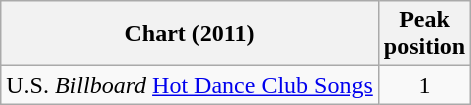<table class="wikitable">
<tr>
<th>Chart (2011)</th>
<th>Peak<br>position</th>
</tr>
<tr>
<td>U.S. <em>Billboard</em> <a href='#'>Hot Dance Club Songs</a></td>
<td align="center">1</td>
</tr>
</table>
